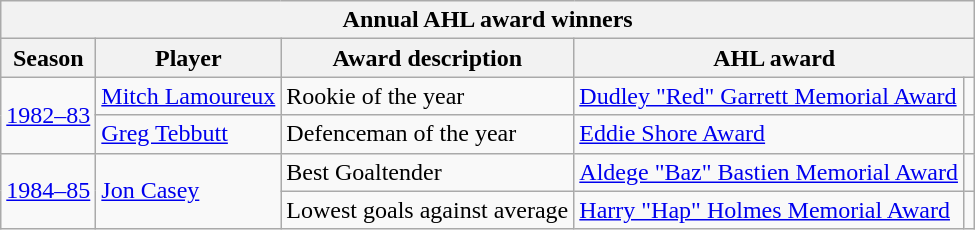<table class="wikitable">
<tr>
<th colspan="5">Annual AHL award winners</th>
</tr>
<tr>
<th>Season</th>
<th>Player</th>
<th>Award description</th>
<th colspan="2">AHL award</th>
</tr>
<tr>
<td rowspan="2"><a href='#'>1982–83</a></td>
<td><a href='#'>Mitch Lamoureux</a></td>
<td>Rookie of the year</td>
<td><a href='#'>Dudley "Red" Garrett Memorial Award</a></td>
<td></td>
</tr>
<tr>
<td><a href='#'>Greg Tebbutt</a></td>
<td>Defenceman of the year</td>
<td><a href='#'>Eddie Shore Award</a></td>
<td></td>
</tr>
<tr>
<td rowspan="2"><a href='#'>1984–85</a></td>
<td rowspan="2"><a href='#'>Jon Casey</a></td>
<td>Best Goaltender</td>
<td><a href='#'>Aldege "Baz" Bastien Memorial Award</a></td>
<td></td>
</tr>
<tr>
<td>Lowest goals against average</td>
<td><a href='#'>Harry "Hap" Holmes Memorial Award</a></td>
<td></td>
</tr>
</table>
